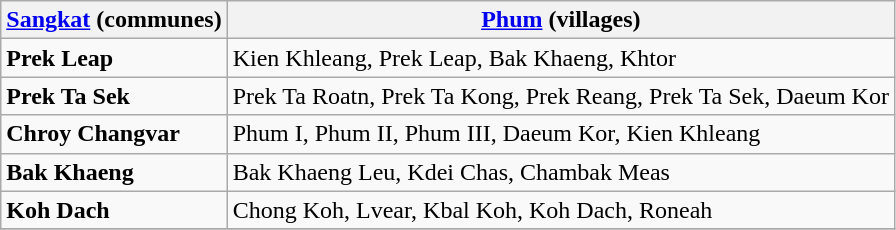<table class="wikitable">
<tr>
<th><a href='#'>Sangkat</a> (communes)</th>
<th><a href='#'>Phum</a> (villages)</th>
</tr>
<tr>
<td><strong>Prek Leap</strong></td>
<td>Kien Khleang, Prek Leap, Bak Khaeng, Khtor</td>
</tr>
<tr>
<td><strong>Prek Ta Sek</strong></td>
<td>Prek Ta Roatn, Prek Ta Kong, Prek Reang, Prek Ta Sek, Daeum Kor</td>
</tr>
<tr>
<td><strong>Chroy Changvar</strong></td>
<td>Phum I, Phum II, Phum III, Daeum Kor, Kien Khleang</td>
</tr>
<tr>
<td><strong>Bak Khaeng</strong></td>
<td>Bak Khaeng Leu, Kdei Chas, Chambak Meas</td>
</tr>
<tr>
<td><strong>Koh Dach</strong></td>
<td>Chong Koh, Lvear, Kbal Koh, Koh Dach, Roneah</td>
</tr>
<tr>
</tr>
</table>
